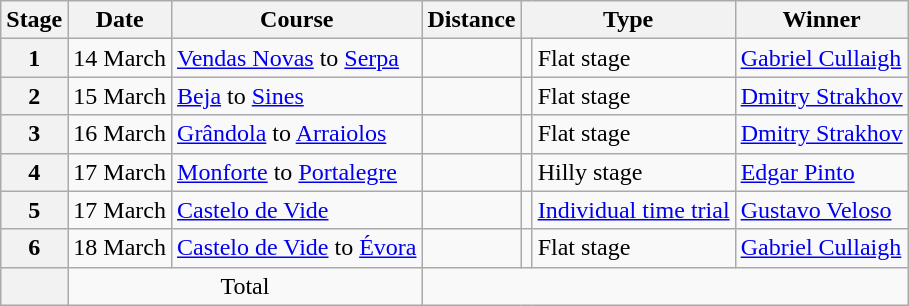<table class="wikitable">
<tr>
<th scope="col">Stage</th>
<th scope="col">Date</th>
<th scope="col">Course</th>
<th scope="col">Distance</th>
<th scope="col" colspan="2">Type</th>
<th scope="col">Winner</th>
</tr>
<tr>
<th scope="row">1</th>
<td style="text-align:right">14 March</td>
<td><a href='#'>Vendas Novas</a> to <a href='#'>Serpa</a></td>
<td style="text-align:center;"></td>
<td></td>
<td>Flat stage</td>
<td><a href='#'>Gabriel Cullaigh</a></td>
</tr>
<tr>
<th scope="row">2</th>
<td style="text-align:right">15 March</td>
<td><a href='#'>Beja</a> to <a href='#'>Sines</a></td>
<td style="text-align:center;"></td>
<td></td>
<td>Flat stage</td>
<td><a href='#'>Dmitry Strakhov</a></td>
</tr>
<tr>
<th scope="row">3</th>
<td style="text-align:right">16 March</td>
<td><a href='#'>Grândola</a> to <a href='#'>Arraiolos</a></td>
<td style="text-align:center;"></td>
<td></td>
<td>Flat stage</td>
<td><a href='#'>Dmitry Strakhov</a></td>
</tr>
<tr>
<th scope="row">4</th>
<td style="text-align:right">17 March</td>
<td><a href='#'>Monforte</a> to <a href='#'>Portalegre</a></td>
<td style="text-align:center;"></td>
<td></td>
<td>Hilly stage</td>
<td><a href='#'>Edgar Pinto</a></td>
</tr>
<tr>
<th scope="row">5</th>
<td style="text-align:right">17 March</td>
<td><a href='#'>Castelo de Vide</a></td>
<td style="text-align:center;"></td>
<td></td>
<td><a href='#'>Individual time trial</a></td>
<td><a href='#'>Gustavo Veloso</a></td>
</tr>
<tr>
<th scope="row">6</th>
<td style="text-align:right">18 March</td>
<td><a href='#'>Castelo de Vide</a> to <a href='#'>Évora</a></td>
<td style="text-align:center;"></td>
<td></td>
<td>Flat stage</td>
<td><a href='#'>Gabriel Cullaigh</a></td>
</tr>
<tr>
<th scope="row"></th>
<td colspan="2" style="text-align:center">Total</td>
<td colspan="5" style="text-align:center"></td>
</tr>
</table>
